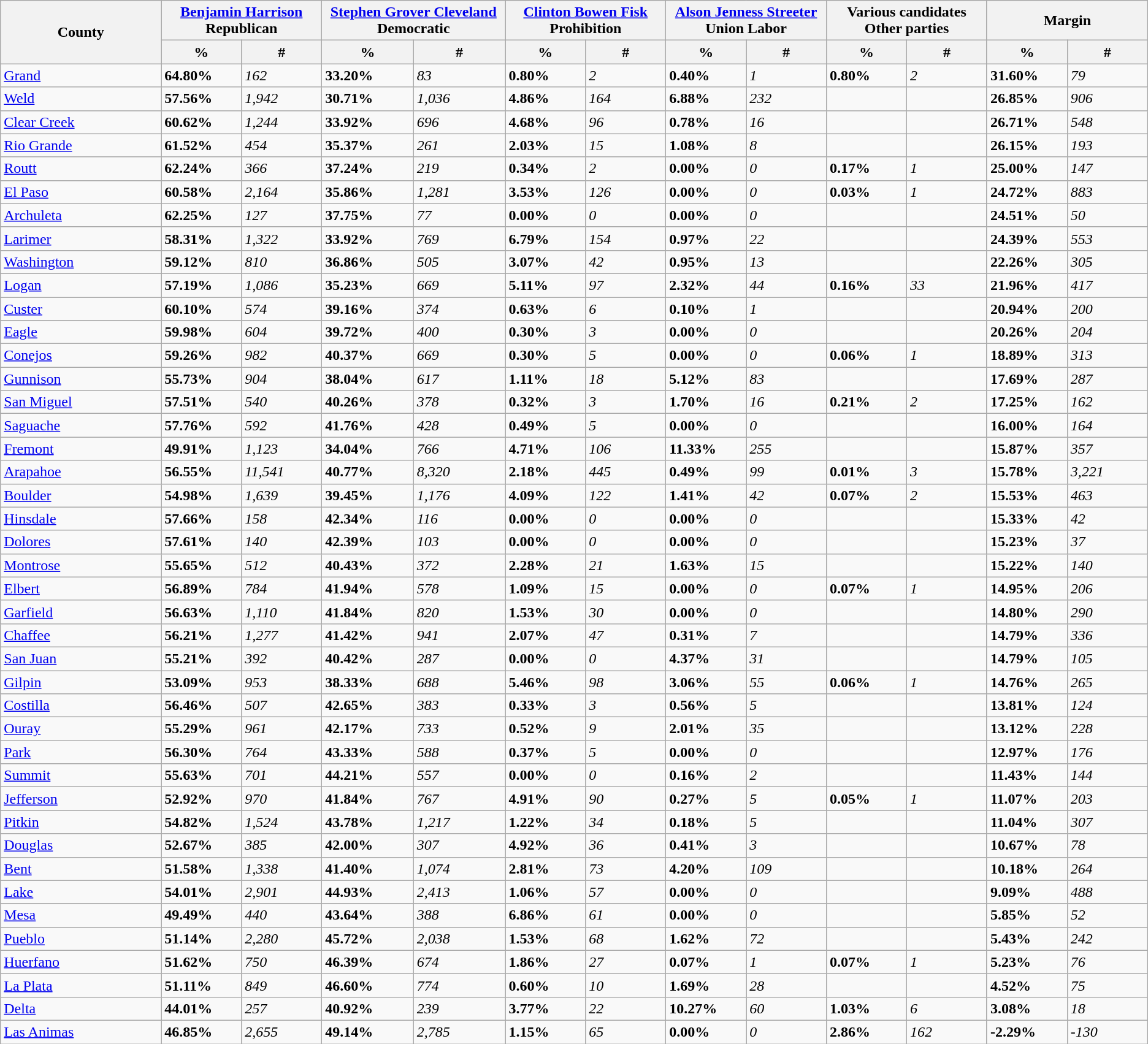<table class="wikitable sortable">
<tr>
<th rowspan="2">County</th>
<th colspan="2"><a href='#'>Benjamin Harrison</a><br>Republican</th>
<th colspan="2"><a href='#'>Stephen Grover Cleveland</a><br>Democratic</th>
<th colspan="2"><a href='#'>Clinton Bowen Fisk</a><br>Prohibition</th>
<th colspan="2"><a href='#'>Alson Jenness Streeter</a><br>Union Labor</th>
<th colspan="2">Various candidates<br>Other parties</th>
<th colspan="2">Margin</th>
</tr>
<tr>
<th style="width:7%;" data-sort-type="number">%</th>
<th style="width:7%;" data-sort-type="number">#</th>
<th style="width:8%;" data-sort-type="number">%</th>
<th style="width:8%;" data-sort-type="number">#</th>
<th style="width:7%;" data-sort-type="number">%</th>
<th style="width:7%;" data-sort-type="number">#</th>
<th style="width:7%;" data-sort-type="number">%</th>
<th style="width:7%;" data-sort-type="number">#</th>
<th style="width:7%;" data-sort-type="number">%</th>
<th style="width:7%;" data-sort-type="number">#</th>
<th style="width:7%;" data-sort-type="number">%</th>
<th style="width:7%;" data-sort-type="number">#</th>
</tr>
<tr>
<td><a href='#'>Grand</a></td>
<td><strong>64.80%</strong></td>
<td><em>162</em></td>
<td><strong>33.20%</strong></td>
<td><em>83</em></td>
<td><strong>0.80%</strong></td>
<td><em>2</em></td>
<td><strong>0.40%</strong></td>
<td><em>1</em></td>
<td><strong>0.80%</strong></td>
<td><em>2</em></td>
<td><strong>31.60%</strong></td>
<td><em>79</em></td>
</tr>
<tr>
<td><a href='#'>Weld</a></td>
<td><strong>57.56%</strong></td>
<td><em>1,942</em></td>
<td><strong>30.71%</strong></td>
<td><em>1,036</em></td>
<td><strong>4.86%</strong></td>
<td><em>164</em></td>
<td><strong>6.88%</strong></td>
<td><em>232</em></td>
<td></td>
<td></td>
<td><strong>26.85%</strong></td>
<td><em>906</em></td>
</tr>
<tr>
<td><a href='#'>Clear Creek</a></td>
<td><strong>60.62%</strong></td>
<td><em>1,244</em></td>
<td><strong>33.92%</strong></td>
<td><em>696</em></td>
<td><strong>4.68%</strong></td>
<td><em>96</em></td>
<td><strong>0.78%</strong></td>
<td><em>16</em></td>
<td></td>
<td></td>
<td><strong>26.71%</strong></td>
<td><em>548</em></td>
</tr>
<tr>
<td><a href='#'>Rio Grande</a></td>
<td><strong>61.52%</strong></td>
<td><em>454</em></td>
<td><strong>35.37%</strong></td>
<td><em>261</em></td>
<td><strong>2.03%</strong></td>
<td><em>15</em></td>
<td><strong>1.08%</strong></td>
<td><em>8</em></td>
<td></td>
<td></td>
<td><strong>26.15%</strong></td>
<td><em>193</em></td>
</tr>
<tr>
<td><a href='#'>Routt</a></td>
<td><strong>62.24%</strong></td>
<td><em>366</em></td>
<td><strong>37.24%</strong></td>
<td><em>219</em></td>
<td><strong>0.34%</strong></td>
<td><em>2</em></td>
<td><strong>0.00%</strong></td>
<td><em>0</em></td>
<td><strong>0.17%</strong></td>
<td><em>1</em></td>
<td><strong>25.00%</strong></td>
<td><em>147</em></td>
</tr>
<tr>
<td><a href='#'>El Paso</a></td>
<td><strong>60.58%</strong></td>
<td><em>2,164</em></td>
<td><strong>35.86%</strong></td>
<td><em>1,281</em></td>
<td><strong>3.53%</strong></td>
<td><em>126</em></td>
<td><strong>0.00%</strong></td>
<td><em>0</em></td>
<td><strong>0.03%</strong></td>
<td><em>1</em></td>
<td><strong>24.72%</strong></td>
<td><em>883</em></td>
</tr>
<tr>
<td><a href='#'>Archuleta</a></td>
<td><strong>62.25%</strong></td>
<td><em>127</em></td>
<td><strong>37.75%</strong></td>
<td><em>77</em></td>
<td><strong>0.00%</strong></td>
<td><em>0</em></td>
<td><strong>0.00%</strong></td>
<td><em>0</em></td>
<td></td>
<td></td>
<td><strong>24.51%</strong></td>
<td><em>50</em></td>
</tr>
<tr>
<td><a href='#'>Larimer</a></td>
<td><strong>58.31%</strong></td>
<td><em>1,322</em></td>
<td><strong>33.92%</strong></td>
<td><em>769</em></td>
<td><strong>6.79%</strong></td>
<td><em>154</em></td>
<td><strong>0.97%</strong></td>
<td><em>22</em></td>
<td></td>
<td></td>
<td><strong>24.39%</strong></td>
<td><em>553</em></td>
</tr>
<tr>
<td><a href='#'>Washington</a></td>
<td><strong>59.12%</strong></td>
<td><em>810</em></td>
<td><strong>36.86%</strong></td>
<td><em>505</em></td>
<td><strong>3.07%</strong></td>
<td><em>42</em></td>
<td><strong>0.95%</strong></td>
<td><em>13</em></td>
<td></td>
<td></td>
<td><strong>22.26%</strong></td>
<td><em>305</em></td>
</tr>
<tr>
<td><a href='#'>Logan</a></td>
<td><strong>57.19%</strong></td>
<td><em>1,086</em></td>
<td><strong>35.23%</strong></td>
<td><em>669</em></td>
<td><strong>5.11%</strong></td>
<td><em>97</em></td>
<td><strong>2.32%</strong></td>
<td><em>44</em></td>
<td><strong>0.16%</strong></td>
<td><em>33</em></td>
<td><strong>21.96%</strong></td>
<td><em>417</em></td>
</tr>
<tr>
<td><a href='#'>Custer</a></td>
<td><strong>60.10%</strong></td>
<td><em>574</em></td>
<td><strong>39.16%</strong></td>
<td><em>374</em></td>
<td><strong>0.63%</strong></td>
<td><em>6</em></td>
<td><strong>0.10%</strong></td>
<td><em>1</em></td>
<td></td>
<td></td>
<td><strong>20.94%</strong></td>
<td><em>200</em></td>
</tr>
<tr>
<td><a href='#'>Eagle</a></td>
<td><strong>59.98%</strong></td>
<td><em>604</em></td>
<td><strong>39.72%</strong></td>
<td><em>400</em></td>
<td><strong>0.30%</strong></td>
<td><em>3</em></td>
<td><strong>0.00%</strong></td>
<td><em>0</em></td>
<td></td>
<td></td>
<td><strong>20.26%</strong></td>
<td><em>204</em></td>
</tr>
<tr>
<td><a href='#'>Conejos</a></td>
<td><strong>59.26%</strong></td>
<td><em>982</em></td>
<td><strong>40.37%</strong></td>
<td><em>669</em></td>
<td><strong>0.30%</strong></td>
<td><em>5</em></td>
<td><strong>0.00%</strong></td>
<td><em>0</em></td>
<td><strong>0.06%</strong></td>
<td><em>1</em></td>
<td><strong>18.89%</strong></td>
<td><em>313</em></td>
</tr>
<tr>
<td><a href='#'>Gunnison</a></td>
<td><strong>55.73%</strong></td>
<td><em>904</em></td>
<td><strong>38.04%</strong></td>
<td><em>617</em></td>
<td><strong>1.11%</strong></td>
<td><em>18</em></td>
<td><strong>5.12%</strong></td>
<td><em>83</em></td>
<td></td>
<td></td>
<td><strong>17.69%</strong></td>
<td><em>287</em></td>
</tr>
<tr>
<td><a href='#'>San Miguel</a></td>
<td><strong>57.51%</strong></td>
<td><em>540</em></td>
<td><strong>40.26%</strong></td>
<td><em>378</em></td>
<td><strong>0.32%</strong></td>
<td><em>3</em></td>
<td><strong>1.70%</strong></td>
<td><em>16</em></td>
<td><strong>0.21%</strong></td>
<td><em>2</em></td>
<td><strong>17.25%</strong></td>
<td><em>162</em></td>
</tr>
<tr>
<td><a href='#'>Saguache</a></td>
<td><strong>57.76%</strong></td>
<td><em>592</em></td>
<td><strong>41.76%</strong></td>
<td><em>428</em></td>
<td><strong>0.49%</strong></td>
<td><em>5</em></td>
<td><strong>0.00%</strong></td>
<td><em>0</em></td>
<td></td>
<td></td>
<td><strong>16.00%</strong></td>
<td><em>164</em></td>
</tr>
<tr>
<td><a href='#'>Fremont</a></td>
<td><strong>49.91%</strong></td>
<td><em>1,123</em></td>
<td><strong>34.04%</strong></td>
<td><em>766</em></td>
<td><strong>4.71%</strong></td>
<td><em>106</em></td>
<td><strong>11.33%</strong></td>
<td><em>255</em></td>
<td></td>
<td></td>
<td><strong>15.87%</strong></td>
<td><em>357</em></td>
</tr>
<tr>
<td><a href='#'>Arapahoe</a></td>
<td><strong>56.55%</strong></td>
<td><em>11,541</em></td>
<td><strong>40.77%</strong></td>
<td><em>8,320</em></td>
<td><strong>2.18%</strong></td>
<td><em>445</em></td>
<td><strong>0.49%</strong></td>
<td><em>99</em></td>
<td><strong>0.01%</strong></td>
<td><em>3</em></td>
<td><strong>15.78%</strong></td>
<td><em>3,221</em></td>
</tr>
<tr>
<td><a href='#'>Boulder</a></td>
<td><strong>54.98%</strong></td>
<td><em>1,639</em></td>
<td><strong>39.45%</strong></td>
<td><em>1,176</em></td>
<td><strong>4.09%</strong></td>
<td><em>122</em></td>
<td><strong>1.41%</strong></td>
<td><em>42</em></td>
<td><strong>0.07%</strong></td>
<td><em>2</em></td>
<td><strong>15.53%</strong></td>
<td><em>463</em></td>
</tr>
<tr>
<td><a href='#'>Hinsdale</a></td>
<td><strong>57.66%</strong></td>
<td><em>158</em></td>
<td><strong>42.34%</strong></td>
<td><em>116</em></td>
<td><strong>0.00%</strong></td>
<td><em>0</em></td>
<td><strong>0.00%</strong></td>
<td><em>0</em></td>
<td></td>
<td></td>
<td><strong>15.33%</strong></td>
<td><em>42</em></td>
</tr>
<tr>
<td><a href='#'>Dolores</a></td>
<td><strong>57.61%</strong></td>
<td><em>140</em></td>
<td><strong>42.39%</strong></td>
<td><em>103</em></td>
<td><strong>0.00%</strong></td>
<td><em>0</em></td>
<td><strong>0.00%</strong></td>
<td><em>0</em></td>
<td></td>
<td></td>
<td><strong>15.23%</strong></td>
<td><em>37</em></td>
</tr>
<tr>
<td><a href='#'>Montrose</a></td>
<td><strong>55.65%</strong></td>
<td><em>512</em></td>
<td><strong>40.43%</strong></td>
<td><em>372</em></td>
<td><strong>2.28%</strong></td>
<td><em>21</em></td>
<td><strong>1.63%</strong></td>
<td><em>15</em></td>
<td></td>
<td></td>
<td><strong>15.22%</strong></td>
<td><em>140</em></td>
</tr>
<tr>
<td><a href='#'>Elbert</a></td>
<td><strong>56.89%</strong></td>
<td><em>784</em></td>
<td><strong>41.94%</strong></td>
<td><em>578</em></td>
<td><strong>1.09%</strong></td>
<td><em>15</em></td>
<td><strong>0.00%</strong></td>
<td><em>0</em></td>
<td><strong>0.07%</strong></td>
<td><em>1</em></td>
<td><strong>14.95%</strong></td>
<td><em>206</em></td>
</tr>
<tr>
<td><a href='#'>Garfield</a></td>
<td><strong>56.63%</strong></td>
<td><em>1,110</em></td>
<td><strong>41.84%</strong></td>
<td><em>820</em></td>
<td><strong>1.53%</strong></td>
<td><em>30</em></td>
<td><strong>0.00%</strong></td>
<td><em>0</em></td>
<td></td>
<td></td>
<td><strong>14.80%</strong></td>
<td><em>290</em></td>
</tr>
<tr>
<td><a href='#'>Chaffee</a></td>
<td><strong>56.21%</strong></td>
<td><em>1,277</em></td>
<td><strong>41.42%</strong></td>
<td><em>941</em></td>
<td><strong>2.07%</strong></td>
<td><em>47</em></td>
<td><strong>0.31%</strong></td>
<td><em>7</em></td>
<td></td>
<td></td>
<td><strong>14.79%</strong></td>
<td><em>336</em></td>
</tr>
<tr>
<td><a href='#'>San Juan</a></td>
<td><strong>55.21%</strong></td>
<td><em>392</em></td>
<td><strong>40.42%</strong></td>
<td><em>287</em></td>
<td><strong>0.00%</strong></td>
<td><em>0</em></td>
<td><strong>4.37%</strong></td>
<td><em>31</em></td>
<td></td>
<td></td>
<td><strong>14.79%</strong></td>
<td><em>105</em></td>
</tr>
<tr>
<td><a href='#'>Gilpin</a></td>
<td><strong>53.09%</strong></td>
<td><em>953</em></td>
<td><strong>38.33%</strong></td>
<td><em>688</em></td>
<td><strong>5.46%</strong></td>
<td><em>98</em></td>
<td><strong>3.06%</strong></td>
<td><em>55</em></td>
<td><strong>0.06%</strong></td>
<td><em>1</em></td>
<td><strong>14.76%</strong></td>
<td><em>265</em></td>
</tr>
<tr>
<td><a href='#'>Costilla</a></td>
<td><strong>56.46%</strong></td>
<td><em>507</em></td>
<td><strong>42.65%</strong></td>
<td><em>383</em></td>
<td><strong>0.33%</strong></td>
<td><em>3</em></td>
<td><strong>0.56%</strong></td>
<td><em>5</em></td>
<td></td>
<td></td>
<td><strong>13.81%</strong></td>
<td><em>124</em></td>
</tr>
<tr>
<td><a href='#'>Ouray</a></td>
<td><strong>55.29%</strong></td>
<td><em>961</em></td>
<td><strong>42.17%</strong></td>
<td><em>733</em></td>
<td><strong>0.52%</strong></td>
<td><em>9</em></td>
<td><strong>2.01%</strong></td>
<td><em>35</em></td>
<td></td>
<td></td>
<td><strong>13.12%</strong></td>
<td><em>228</em></td>
</tr>
<tr>
<td><a href='#'>Park</a></td>
<td><strong>56.30%</strong></td>
<td><em>764</em></td>
<td><strong>43.33%</strong></td>
<td><em>588</em></td>
<td><strong>0.37%</strong></td>
<td><em>5</em></td>
<td><strong>0.00%</strong></td>
<td><em>0</em></td>
<td></td>
<td></td>
<td><strong>12.97%</strong></td>
<td><em>176</em></td>
</tr>
<tr>
<td><a href='#'>Summit</a></td>
<td><strong>55.63%</strong></td>
<td><em>701</em></td>
<td><strong>44.21%</strong></td>
<td><em>557</em></td>
<td><strong>0.00%</strong></td>
<td><em>0</em></td>
<td><strong>0.16%</strong></td>
<td><em>2</em></td>
<td></td>
<td></td>
<td><strong>11.43%</strong></td>
<td><em>144</em></td>
</tr>
<tr>
<td><a href='#'>Jefferson</a></td>
<td><strong>52.92%</strong></td>
<td><em>970</em></td>
<td><strong>41.84%</strong></td>
<td><em>767</em></td>
<td><strong>4.91%</strong></td>
<td><em>90</em></td>
<td><strong>0.27%</strong></td>
<td><em>5</em></td>
<td><strong>0.05%</strong></td>
<td><em>1</em></td>
<td><strong>11.07%</strong></td>
<td><em>203</em></td>
</tr>
<tr>
<td><a href='#'>Pitkin</a></td>
<td><strong>54.82%</strong></td>
<td><em>1,524</em></td>
<td><strong>43.78%</strong></td>
<td><em>1,217</em></td>
<td><strong>1.22%</strong></td>
<td><em>34</em></td>
<td><strong>0.18%</strong></td>
<td><em>5</em></td>
<td></td>
<td></td>
<td><strong>11.04%</strong></td>
<td><em>307</em></td>
</tr>
<tr>
<td><a href='#'>Douglas</a></td>
<td><strong>52.67%</strong></td>
<td><em>385</em></td>
<td><strong>42.00%</strong></td>
<td><em>307</em></td>
<td><strong>4.92%</strong></td>
<td><em>36</em></td>
<td><strong>0.41%</strong></td>
<td><em>3</em></td>
<td></td>
<td></td>
<td><strong>10.67%</strong></td>
<td><em>78</em></td>
</tr>
<tr>
<td><a href='#'>Bent</a></td>
<td><strong>51.58%</strong></td>
<td><em>1,338</em></td>
<td><strong>41.40%</strong></td>
<td><em>1,074</em></td>
<td><strong>2.81%</strong></td>
<td><em>73</em></td>
<td><strong>4.20%</strong></td>
<td><em>109</em></td>
<td></td>
<td></td>
<td><strong>10.18%</strong></td>
<td><em>264</em></td>
</tr>
<tr>
<td><a href='#'>Lake</a></td>
<td><strong>54.01%</strong></td>
<td><em>2,901</em></td>
<td><strong>44.93%</strong></td>
<td><em>2,413</em></td>
<td><strong>1.06%</strong></td>
<td><em>57</em></td>
<td><strong>0.00%</strong></td>
<td><em>0</em></td>
<td></td>
<td></td>
<td><strong>9.09%</strong></td>
<td><em>488</em></td>
</tr>
<tr>
<td><a href='#'>Mesa</a></td>
<td><strong>49.49%</strong></td>
<td><em>440</em></td>
<td><strong>43.64%</strong></td>
<td><em>388</em></td>
<td><strong>6.86%</strong></td>
<td><em>61</em></td>
<td><strong>0.00%</strong></td>
<td><em>0</em></td>
<td></td>
<td></td>
<td><strong>5.85%</strong></td>
<td><em>52</em></td>
</tr>
<tr>
<td><a href='#'>Pueblo</a></td>
<td><strong>51.14%</strong></td>
<td><em>2,280</em></td>
<td><strong>45.72%</strong></td>
<td><em>2,038</em></td>
<td><strong>1.53%</strong></td>
<td><em>68</em></td>
<td><strong>1.62%</strong></td>
<td><em>72</em></td>
<td></td>
<td></td>
<td><strong>5.43%</strong></td>
<td><em>242</em></td>
</tr>
<tr>
<td><a href='#'>Huerfano</a></td>
<td><strong>51.62%</strong></td>
<td><em>750</em></td>
<td><strong>46.39%</strong></td>
<td><em>674</em></td>
<td><strong>1.86%</strong></td>
<td><em>27</em></td>
<td><strong>0.07%</strong></td>
<td><em>1</em></td>
<td><strong>0.07%</strong></td>
<td><em>1</em></td>
<td><strong>5.23%</strong></td>
<td><em>76</em></td>
</tr>
<tr>
<td><a href='#'>La Plata</a></td>
<td><strong>51.11%</strong></td>
<td><em>849</em></td>
<td><strong>46.60%</strong></td>
<td><em>774</em></td>
<td><strong>0.60%</strong></td>
<td><em>10</em></td>
<td><strong>1.69%</strong></td>
<td><em>28</em></td>
<td></td>
<td></td>
<td><strong>4.52%</strong></td>
<td><em>75</em></td>
</tr>
<tr>
<td><a href='#'>Delta</a></td>
<td><strong>44.01%</strong></td>
<td><em>257</em></td>
<td><strong>40.92%</strong></td>
<td><em>239</em></td>
<td><strong>3.77%</strong></td>
<td><em>22</em></td>
<td><strong>10.27%</strong></td>
<td><em>60</em></td>
<td><strong>1.03%</strong></td>
<td><em>6</em></td>
<td><strong>3.08%</strong></td>
<td><em>18</em></td>
</tr>
<tr>
<td><a href='#'>Las Animas</a></td>
<td><strong>46.85%</strong></td>
<td><em>2,655</em></td>
<td><strong>49.14%</strong></td>
<td><em>2,785</em></td>
<td><strong>1.15%</strong></td>
<td><em>65</em></td>
<td><strong>0.00%</strong></td>
<td><em>0</em></td>
<td><strong>2.86%</strong></td>
<td><em>162</em></td>
<td><strong>-2.29%</strong></td>
<td><em>-130</em></td>
</tr>
</table>
